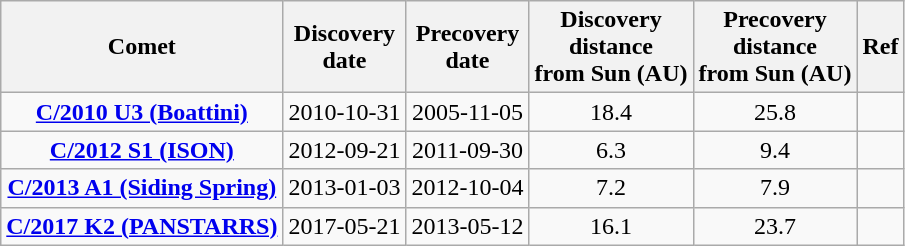<table class="wikitable sortable" style="text-align:center;">
<tr>
<th>Comet</th>
<th data-sort-type="number">Discovery<br>date</th>
<th data-sort-type="number">Precovery<br>date</th>
<th data-sort-type="number">Discovery<br>distance<br>from Sun (AU)</th>
<th data-sort-type="number">Precovery<br>distance<br>from Sun (AU)</th>
<th>Ref</th>
</tr>
<tr>
<td><strong><a href='#'>C/2010 U3 (Boattini)</a></strong></td>
<td>2010-10-31</td>
<td>2005-11-05</td>
<td>18.4</td>
<td>25.8</td>
<td></td>
</tr>
<tr>
<td><strong><a href='#'>C/2012 S1 (ISON)</a></strong></td>
<td>2012-09-21</td>
<td>2011-09-30</td>
<td>6.3</td>
<td>9.4</td>
<td></td>
</tr>
<tr>
<td><strong><a href='#'>C/2013 A1 (Siding Spring)</a></strong></td>
<td>2013-01-03</td>
<td>2012-10-04</td>
<td>7.2</td>
<td>7.9</td>
<td></td>
</tr>
<tr>
<td><strong><a href='#'>C/2017 K2 (PANSTARRS)</a></strong></td>
<td>2017-05-21</td>
<td>2013-05-12</td>
<td>16.1</td>
<td>23.7</td>
<td></td>
</tr>
</table>
